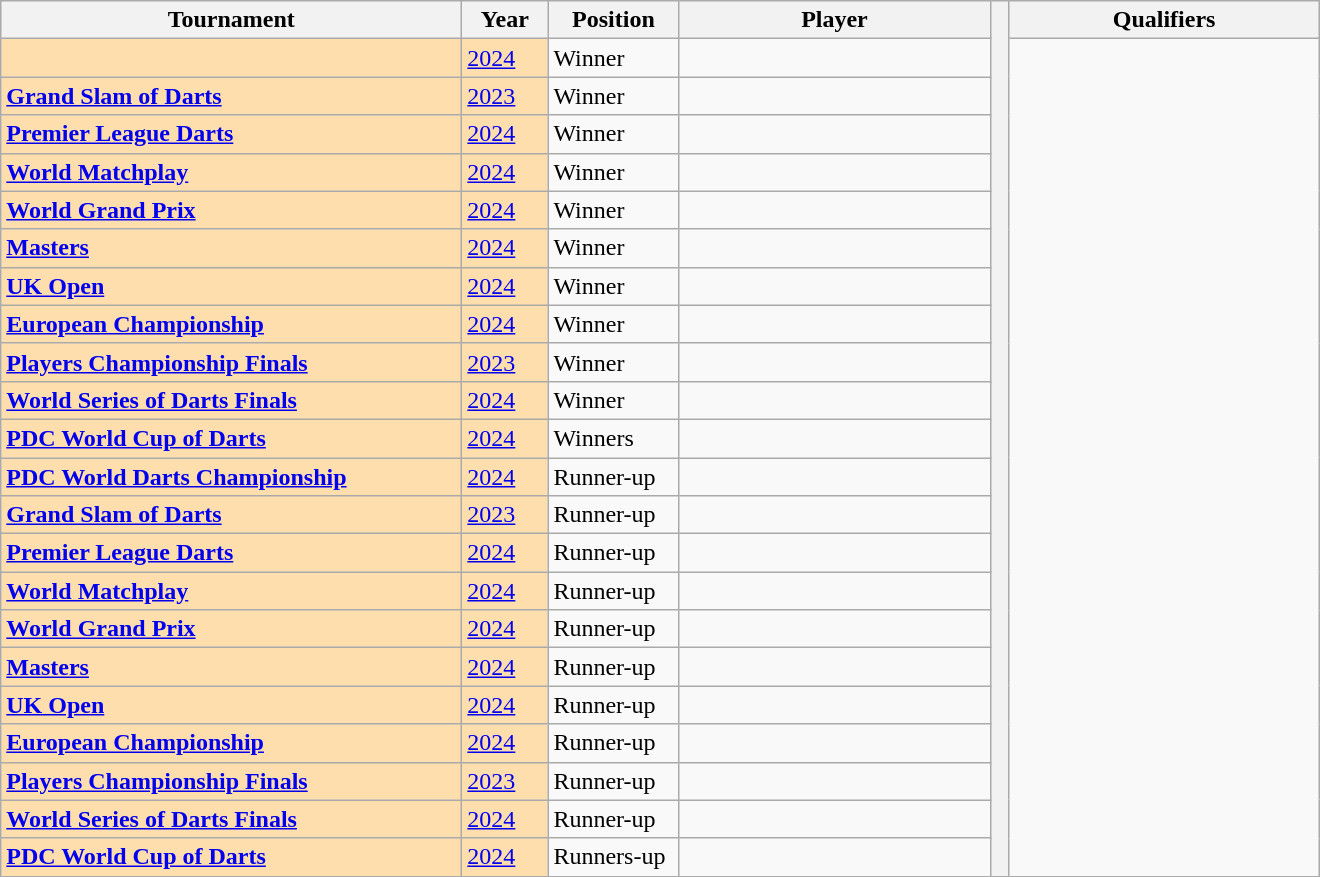<table class="wikitable">
<tr>
<th width=300>Tournament</th>
<th width=50>Year</th>
<th width=80>Position</th>
<th width=200>Player</th>
<th rowspan=28 width=5></th>
<th width=200>Qualifiers</th>
</tr>
<tr>
<td style="background:#ffdead;"></td>
<td style="background:#ffdead;"><a href='#'>2024</a></td>
<td>Winner</td>
<td></td>
<td rowspan=31><br><br><br><br><br><br><br><br><br><br><br><br><br></td>
</tr>
<tr>
<td style="background:#ffdead;"><strong><a href='#'>Grand Slam of Darts</a></strong></td>
<td style="background:#ffdead;"><a href='#'>2023</a></td>
<td>Winner</td>
<td><em></em></td>
</tr>
<tr>
<td style="background:#ffdead;"><strong><a href='#'>Premier League Darts</a></strong></td>
<td style="background:#ffdead;"><a href='#'>2024</a></td>
<td>Winner</td>
<td></td>
</tr>
<tr>
<td style="background:#ffdead;"><strong><a href='#'>World Matchplay</a></strong></td>
<td style="background:#ffdead;"><a href='#'>2024</a></td>
<td>Winner</td>
<td><em></em></td>
</tr>
<tr>
<td style="background:#ffdead;"><strong><a href='#'>World Grand Prix</a></strong></td>
<td style="background:#ffdead;"><a href='#'>2024</a></td>
<td>Winner</td>
<td></td>
</tr>
<tr>
<td style="background:#ffdead;"><strong><a href='#'>Masters</a></strong></td>
<td style="background:#ffdead;"><a href='#'>2024</a></td>
<td>Winner</td>
<td></td>
</tr>
<tr>
<td style="background:#ffdead;"><strong><a href='#'>UK Open</a></strong></td>
<td style="background:#ffdead;"><a href='#'>2024</a></td>
<td>Winner</td>
<td></td>
</tr>
<tr>
<td style="background:#ffdead;"><strong><a href='#'>European Championship</a></strong></td>
<td style="background:#ffdead;"><a href='#'>2024</a></td>
<td>Winner</td>
<td></td>
</tr>
<tr>
<td style="background:#ffdead;"><strong><a href='#'>Players Championship Finals</a></strong></td>
<td style="background:#ffdead;"><a href='#'>2023</a></td>
<td>Winner</td>
<td><em></em></td>
</tr>
<tr>
<td style="background:#ffdead;"><strong><a href='#'>World Series of Darts Finals</a></strong></td>
<td style="background:#ffdead;"><a href='#'>2024</a></td>
<td>Winner</td>
<td><em></em></td>
</tr>
<tr>
<td style="background:#ffdead;"><strong><a href='#'>PDC World Cup of Darts</a></strong></td>
<td style="background:#ffdead;"><a href='#'>2024</a></td>
<td>Winners</td>
<td><em></em><br></td>
</tr>
<tr>
<td style="background:#ffdead;"><strong><a href='#'>PDC World Darts Championship</a></strong></td>
<td style="background:#ffdead;"><a href='#'>2024</a></td>
<td>Runner-up</td>
<td><em></em></td>
</tr>
<tr>
<td style="background:#ffdead;"><strong><a href='#'>Grand Slam of Darts</a></strong></td>
<td style="background:#ffdead;"><a href='#'>2023</a></td>
<td>Runner-up</td>
<td></td>
</tr>
<tr>
<td style="background:#ffdead;"><strong><a href='#'>Premier League Darts</a></strong></td>
<td style="background:#ffdead;"><a href='#'>2024</a></td>
<td>Runner-up</td>
<td><em></em></td>
</tr>
<tr>
<td style="background:#ffdead;"><strong><a href='#'>World Matchplay</a></strong></td>
<td style="background:#ffdead;"><a href='#'>2024</a></td>
<td>Runner-up</td>
<td></td>
</tr>
<tr>
<td style="background:#ffdead;"><strong><a href='#'>World Grand Prix</a></strong></td>
<td style="background:#ffdead;"><a href='#'>2024</a></td>
<td>Runner-up</td>
<td><em></em></td>
</tr>
<tr>
<td style="background:#ffdead;"><strong><a href='#'>Masters</a></strong></td>
<td style="background:#ffdead;"><a href='#'>2024</a></td>
<td>Runner-up</td>
<td><em></em></td>
</tr>
<tr>
<td style="background:#ffdead;"><strong><a href='#'>UK Open</a></strong></td>
<td style="background:#ffdead;"><a href='#'>2024</a></td>
<td>Runner-up</td>
<td><em></em></td>
</tr>
<tr>
<td style="background:#ffdead;"><strong><a href='#'>European Championship</a></strong></td>
<td style="background:#ffdead;"><a href='#'>2024</a></td>
<td>Runner-up</td>
<td></td>
</tr>
<tr>
<td style="background:#ffdead;"><strong><a href='#'>Players Championship Finals</a></strong></td>
<td style="background:#ffdead;"><a href='#'>2023</a></td>
<td>Runner-up</td>
<td><em></em></td>
</tr>
<tr>
<td style="background:#ffdead;"><strong><a href='#'>World Series of Darts Finals</a></strong></td>
<td style="background:#ffdead;"><a href='#'>2024</a></td>
<td>Runner-up</td>
<td><em></em></td>
</tr>
<tr>
<td style="background:#ffdead;"><strong><a href='#'>PDC World Cup of Darts</a></strong></td>
<td style="background:#ffdead;"><a href='#'>2024</a></td>
<td>Runners-up</td>
<td><br></td>
</tr>
<tr>
</tr>
</table>
